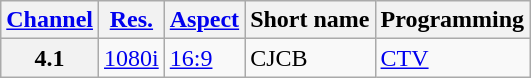<table class="wikitable">
<tr>
<th scope = "col"><a href='#'>Channel</a></th>
<th scope = "col"><a href='#'>Res.</a></th>
<th scope = "col"><a href='#'>Aspect</a></th>
<th scope = "col">Short name</th>
<th scope = "col">Programming</th>
</tr>
<tr>
<th scope = "row">4.1</th>
<td><a href='#'>1080i</a></td>
<td><a href='#'>16:9</a></td>
<td>CJCB</td>
<td><a href='#'>CTV</a></td>
</tr>
</table>
